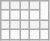<table class="wikitable" style="font-size:85%">
<tr>
<th width=20%></th>
<th width=20%></th>
<th width=20%></th>
<th width=20%></th>
</tr>
<tr>
<td valign=top></td>
<td valign=top></td>
<td valign=top></td>
<td valign=top></td>
</tr>
<tr>
<th width=20%></th>
<th width=20%></th>
<th width=20%></th>
<th width=20%></th>
<th width=20%></th>
</tr>
<tr>
<td valign=top></td>
<td valign=top></td>
<td valign=top></td>
<td valign=top></td>
<td valign=top></td>
</tr>
</table>
